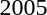<table>
<tr>
<td>2005</td>
<td></td>
<td></td>
<td></td>
</tr>
<tr>
</tr>
</table>
